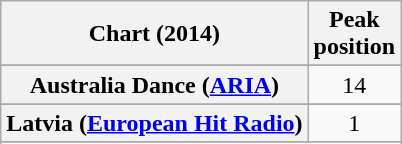<table class="wikitable plainrowheaders sortable" style="text-align:center;">
<tr>
<th scope="col">Chart (2014)</th>
<th scope="col">Peak<br>position</th>
</tr>
<tr>
</tr>
<tr>
<th scope="row">Australia Dance (<a href='#'>ARIA</a>)</th>
<td align="center">14</td>
</tr>
<tr>
</tr>
<tr>
</tr>
<tr>
</tr>
<tr>
</tr>
<tr>
</tr>
<tr>
<th scope="row">Latvia (<a href='#'>European Hit Radio</a>)</th>
<td align="center">1</td>
</tr>
<tr>
</tr>
<tr>
</tr>
<tr>
</tr>
<tr>
</tr>
<tr>
</tr>
<tr>
</tr>
<tr>
</tr>
<tr>
</tr>
</table>
